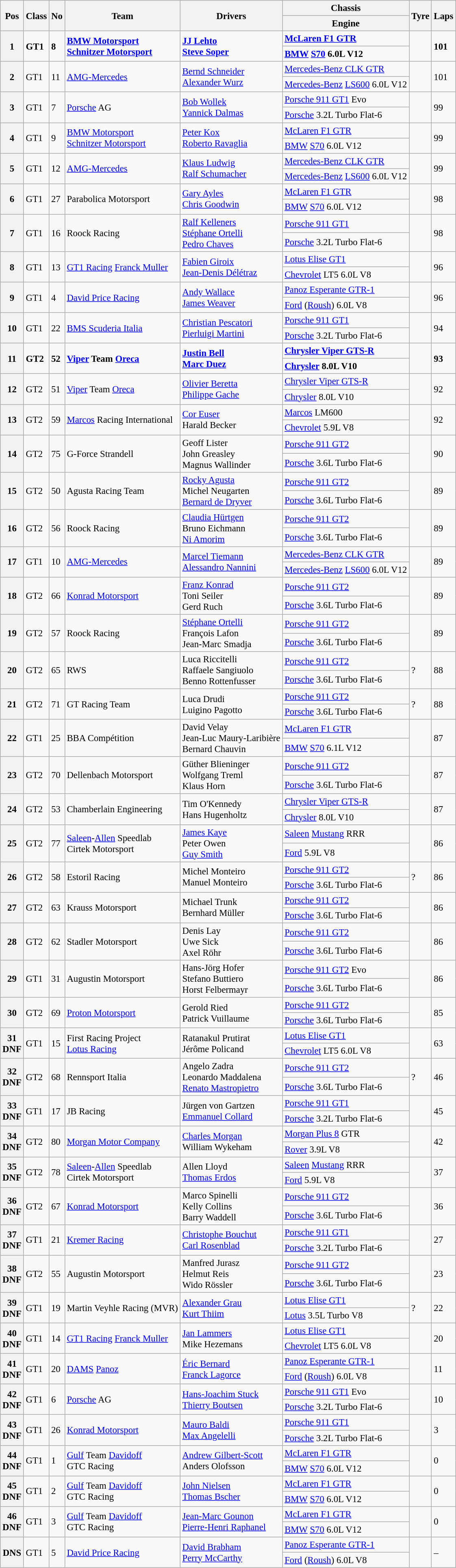<table class="wikitable" style="font-size: 95%;">
<tr>
<th rowspan=2>Pos</th>
<th rowspan=2>Class</th>
<th rowspan=2>No</th>
<th rowspan=2>Team</th>
<th rowspan=2>Drivers</th>
<th>Chassis</th>
<th rowspan=2>Tyre</th>
<th rowspan=2>Laps</th>
</tr>
<tr>
<th>Engine</th>
</tr>
<tr style="font-weight:bold">
<th rowspan=2>1</th>
<td rowspan=2>GT1</td>
<td rowspan=2>8</td>
<td rowspan=2> <a href='#'>BMW Motorsport</a><br> <a href='#'>Schnitzer Motorsport</a></td>
<td rowspan=2> <a href='#'>JJ Lehto</a><br> <a href='#'>Steve Soper</a></td>
<td><a href='#'>McLaren F1 GTR</a></td>
<td rowspan=2></td>
<td rowspan=2>101</td>
</tr>
<tr style="font-weight:bold">
<td><a href='#'>BMW</a> <a href='#'>S70</a> 6.0L V12</td>
</tr>
<tr>
<th rowspan=2>2</th>
<td rowspan=2>GT1</td>
<td rowspan=2>11</td>
<td rowspan=2> <a href='#'>AMG-Mercedes</a></td>
<td rowspan=2> <a href='#'>Bernd Schneider</a><br> <a href='#'>Alexander Wurz</a></td>
<td><a href='#'>Mercedes-Benz CLK GTR</a></td>
<td rowspan=2></td>
<td rowspan=2>101</td>
</tr>
<tr>
<td><a href='#'>Mercedes-Benz</a> <a href='#'>LS600</a> 6.0L V12</td>
</tr>
<tr>
<th rowspan=2>3</th>
<td rowspan=2>GT1</td>
<td rowspan=2>7</td>
<td rowspan=2> <a href='#'>Porsche</a> AG</td>
<td rowspan=2> <a href='#'>Bob Wollek</a><br> <a href='#'>Yannick Dalmas</a></td>
<td><a href='#'>Porsche 911 GT1</a> Evo</td>
<td rowspan=2></td>
<td rowspan=2>99</td>
</tr>
<tr>
<td><a href='#'>Porsche</a> 3.2L Turbo Flat-6</td>
</tr>
<tr>
<th rowspan=2>4</th>
<td rowspan=2>GT1</td>
<td rowspan=2>9</td>
<td rowspan=2> <a href='#'>BMW Motorsport</a><br> <a href='#'>Schnitzer Motorsport</a></td>
<td rowspan=2> <a href='#'>Peter Kox</a><br> <a href='#'>Roberto Ravaglia</a></td>
<td><a href='#'>McLaren F1 GTR</a></td>
<td rowspan=2></td>
<td rowspan=2>99</td>
</tr>
<tr>
<td><a href='#'>BMW</a> <a href='#'>S70</a> 6.0L V12</td>
</tr>
<tr>
<th rowspan=2>5</th>
<td rowspan=2>GT1</td>
<td rowspan=2>12</td>
<td rowspan=2> <a href='#'>AMG-Mercedes</a></td>
<td rowspan=2> <a href='#'>Klaus Ludwig</a><br> <a href='#'>Ralf Schumacher</a></td>
<td><a href='#'>Mercedes-Benz CLK GTR</a></td>
<td rowspan=2></td>
<td rowspan=2>99</td>
</tr>
<tr>
<td><a href='#'>Mercedes-Benz</a> <a href='#'>LS600</a> 6.0L V12</td>
</tr>
<tr>
<th rowspan=2>6</th>
<td rowspan=2>GT1</td>
<td rowspan=2>27</td>
<td rowspan=2> Parabolica Motorsport</td>
<td rowspan=2> <a href='#'>Gary Ayles</a><br> <a href='#'>Chris Goodwin</a></td>
<td><a href='#'>McLaren F1 GTR</a></td>
<td rowspan=2></td>
<td rowspan=2>98</td>
</tr>
<tr>
<td><a href='#'>BMW</a> <a href='#'>S70</a> 6.0L V12</td>
</tr>
<tr>
<th rowspan=2>7</th>
<td rowspan=2>GT1</td>
<td rowspan=2>16</td>
<td rowspan=2> Roock Racing</td>
<td rowspan=2> <a href='#'>Ralf Kelleners</a><br> <a href='#'>Stéphane Ortelli</a><br> <a href='#'>Pedro Chaves</a></td>
<td><a href='#'>Porsche 911 GT1</a></td>
<td rowspan=2></td>
<td rowspan=2>98</td>
</tr>
<tr>
<td><a href='#'>Porsche</a> 3.2L Turbo Flat-6</td>
</tr>
<tr>
<th rowspan=2>8</th>
<td rowspan=2>GT1</td>
<td rowspan=2>13</td>
<td rowspan=2> <a href='#'>GT1 Racing</a> <a href='#'>Franck Muller</a></td>
<td rowspan=2> <a href='#'>Fabien Giroix</a><br> <a href='#'>Jean-Denis Délétraz</a></td>
<td><a href='#'>Lotus Elise GT1</a></td>
<td rowspan=2></td>
<td rowspan=2>96</td>
</tr>
<tr>
<td><a href='#'>Chevrolet</a> LT5 6.0L V8</td>
</tr>
<tr>
<th rowspan=2>9</th>
<td rowspan=2>GT1</td>
<td rowspan=2>4</td>
<td rowspan=2> <a href='#'>David Price Racing</a></td>
<td rowspan=2> <a href='#'>Andy Wallace</a><br> <a href='#'>James Weaver</a></td>
<td><a href='#'>Panoz Esperante GTR-1</a></td>
<td rowspan=2></td>
<td rowspan=2>96</td>
</tr>
<tr>
<td><a href='#'>Ford</a> (<a href='#'>Roush</a>) 6.0L V8</td>
</tr>
<tr>
<th rowspan=2>10</th>
<td rowspan=2>GT1</td>
<td rowspan=2>22</td>
<td rowspan=2> <a href='#'>BMS Scuderia Italia</a></td>
<td rowspan=2> <a href='#'>Christian Pescatori</a><br> <a href='#'>Pierluigi Martini</a></td>
<td><a href='#'>Porsche 911 GT1</a></td>
<td rowspan=2></td>
<td rowspan=2>94</td>
</tr>
<tr>
<td><a href='#'>Porsche</a> 3.2L Turbo Flat-6</td>
</tr>
<tr style="font-weight:bold">
<th rowspan=2>11</th>
<td rowspan=2>GT2</td>
<td rowspan=2>52</td>
<td rowspan=2> <a href='#'>Viper</a> Team <a href='#'>Oreca</a></td>
<td rowspan=2> <a href='#'>Justin Bell</a><br> <a href='#'>Marc Duez</a></td>
<td><a href='#'>Chrysler Viper GTS-R</a></td>
<td rowspan=2></td>
<td rowspan=2>93</td>
</tr>
<tr style="font-weight:bold">
<td><a href='#'>Chrysler</a> 8.0L V10</td>
</tr>
<tr>
<th rowspan=2>12</th>
<td rowspan=2>GT2</td>
<td rowspan=2>51</td>
<td rowspan=2> <a href='#'>Viper</a> Team <a href='#'>Oreca</a></td>
<td rowspan=2> <a href='#'>Olivier Beretta</a><br> <a href='#'>Philippe Gache</a></td>
<td><a href='#'>Chrysler Viper GTS-R</a></td>
<td rowspan=2></td>
<td rowspan=2>92</td>
</tr>
<tr>
<td><a href='#'>Chrysler</a> 8.0L V10</td>
</tr>
<tr>
<th rowspan=2>13</th>
<td rowspan=2>GT2</td>
<td rowspan=2>59</td>
<td rowspan=2> <a href='#'>Marcos</a> Racing International</td>
<td rowspan=2> <a href='#'>Cor Euser</a><br> Harald Becker</td>
<td><a href='#'>Marcos</a> LM600</td>
<td rowspan=2></td>
<td rowspan=2>92</td>
</tr>
<tr>
<td><a href='#'>Chevrolet</a> 5.9L V8</td>
</tr>
<tr>
<th rowspan=2>14</th>
<td rowspan=2>GT2</td>
<td rowspan=2>75</td>
<td rowspan=2> G-Force Strandell</td>
<td rowspan=2> Geoff Lister<br> John Greasley<br> Magnus Wallinder</td>
<td><a href='#'>Porsche 911 GT2</a></td>
<td rowspan=2></td>
<td rowspan=2>90</td>
</tr>
<tr>
<td><a href='#'>Porsche</a> 3.6L Turbo Flat-6</td>
</tr>
<tr>
<th rowspan=2>15</th>
<td rowspan=2>GT2</td>
<td rowspan=2>50</td>
<td rowspan=2> Agusta Racing Team</td>
<td rowspan=2> <a href='#'>Rocky Agusta</a><br> Michel Neugarten<br> <a href='#'>Bernard de Dryver</a></td>
<td><a href='#'>Porsche 911 GT2</a></td>
<td rowspan=2></td>
<td rowspan=2>89</td>
</tr>
<tr>
<td><a href='#'>Porsche</a> 3.6L Turbo Flat-6</td>
</tr>
<tr>
<th rowspan=2>16</th>
<td rowspan=2>GT2</td>
<td rowspan=2>56</td>
<td rowspan=2> Roock Racing</td>
<td rowspan=2> <a href='#'>Claudia Hürtgen</a><br> Bruno Eichmann<br> <a href='#'>Ni Amorim</a></td>
<td><a href='#'>Porsche 911 GT2</a></td>
<td rowspan=2></td>
<td rowspan=2>89</td>
</tr>
<tr>
<td><a href='#'>Porsche</a> 3.6L Turbo Flat-6</td>
</tr>
<tr>
<th rowspan=2>17</th>
<td rowspan=2>GT1</td>
<td rowspan=2>10</td>
<td rowspan=2> <a href='#'>AMG-Mercedes</a></td>
<td rowspan=2> <a href='#'>Marcel Tiemann</a><br> <a href='#'>Alessandro Nannini</a></td>
<td><a href='#'>Mercedes-Benz CLK GTR</a></td>
<td rowspan=2></td>
<td rowspan=2>89</td>
</tr>
<tr>
<td><a href='#'>Mercedes-Benz</a> <a href='#'>LS600</a> 6.0L V12</td>
</tr>
<tr>
<th rowspan=2>18</th>
<td rowspan=2>GT2</td>
<td rowspan=2>66</td>
<td rowspan=2> <a href='#'>Konrad Motorsport</a></td>
<td rowspan=2> <a href='#'>Franz Konrad</a><br> Toni Seiler<br> Gerd Ruch</td>
<td><a href='#'>Porsche 911 GT2</a></td>
<td rowspan=2></td>
<td rowspan=2>89</td>
</tr>
<tr>
<td><a href='#'>Porsche</a> 3.6L Turbo Flat-6</td>
</tr>
<tr>
<th rowspan=2>19</th>
<td rowspan=2>GT2</td>
<td rowspan=2>57</td>
<td rowspan=2> Roock Racing</td>
<td rowspan=2> <a href='#'>Stéphane Ortelli</a><br> François Lafon<br> Jean-Marc Smadja</td>
<td><a href='#'>Porsche 911 GT2</a></td>
<td rowspan=2></td>
<td rowspan=2>89</td>
</tr>
<tr>
<td><a href='#'>Porsche</a> 3.6L Turbo Flat-6</td>
</tr>
<tr>
<th rowspan=2>20</th>
<td rowspan=2>GT2</td>
<td rowspan=2>65</td>
<td rowspan=2> RWS</td>
<td rowspan=2> Luca Riccitelli<br> Raffaele Sangiuolo<br> Benno Rottenfusser</td>
<td><a href='#'>Porsche 911 GT2</a></td>
<td rowspan=2>?</td>
<td rowspan=2>88</td>
</tr>
<tr>
<td><a href='#'>Porsche</a> 3.6L Turbo Flat-6</td>
</tr>
<tr>
<th rowspan=2>21</th>
<td rowspan=2>GT2</td>
<td rowspan=2>71</td>
<td rowspan=2> GT Racing Team</td>
<td rowspan=2> Luca Drudi<br> Luigino Pagotto</td>
<td><a href='#'>Porsche 911 GT2</a></td>
<td rowspan=2>?</td>
<td rowspan=2>88</td>
</tr>
<tr>
<td><a href='#'>Porsche</a> 3.6L Turbo Flat-6</td>
</tr>
<tr>
<th rowspan=2>22</th>
<td rowspan=2>GT1</td>
<td rowspan=2>25</td>
<td rowspan=2> BBA Compétition</td>
<td rowspan=2> David Velay<br> Jean-Luc Maury-Laribière<br> Bernard Chauvin</td>
<td><a href='#'>McLaren F1 GTR</a></td>
<td rowspan=2></td>
<td rowspan=2>87</td>
</tr>
<tr>
<td><a href='#'>BMW</a> <a href='#'>S70</a> 6.1L V12</td>
</tr>
<tr>
<th rowspan=2>23</th>
<td rowspan=2>GT2</td>
<td rowspan=2>70</td>
<td rowspan=2> Dellenbach Motorsport</td>
<td rowspan=2> Güther Blieninger<br> Wolfgang Treml<br> Klaus Horn</td>
<td><a href='#'>Porsche 911 GT2</a></td>
<td rowspan=2></td>
<td rowspan=2>87</td>
</tr>
<tr>
<td><a href='#'>Porsche</a> 3.6L Turbo Flat-6</td>
</tr>
<tr>
<th rowspan=2>24</th>
<td rowspan=2>GT2</td>
<td rowspan=2>53</td>
<td rowspan=2> Chamberlain Engineering</td>
<td rowspan=2> Tim O'Kennedy<br> Hans Hugenholtz</td>
<td><a href='#'>Chrysler Viper GTS-R</a></td>
<td rowspan=2></td>
<td rowspan=2>87</td>
</tr>
<tr>
<td><a href='#'>Chrysler</a> 8.0L V10</td>
</tr>
<tr>
<th rowspan=2>25</th>
<td rowspan=2>GT2</td>
<td rowspan=2>77</td>
<td rowspan=2> <a href='#'>Saleen</a>-<a href='#'>Allen</a> Speedlab<br> Cirtek Motorsport</td>
<td rowspan=2> <a href='#'>James Kaye</a><br> Peter Owen<br> <a href='#'>Guy Smith</a></td>
<td><a href='#'>Saleen</a> <a href='#'>Mustang</a> RRR</td>
<td rowspan=2></td>
<td rowspan=2>86</td>
</tr>
<tr>
<td><a href='#'>Ford</a> 5.9L V8</td>
</tr>
<tr>
<th rowspan=2>26</th>
<td rowspan=2>GT2</td>
<td rowspan=2>58</td>
<td rowspan=2> Estoril Racing</td>
<td rowspan=2> Michel Monteiro<br> Manuel Monteiro</td>
<td><a href='#'>Porsche 911 GT2</a></td>
<td rowspan=2>?</td>
<td rowspan=2>86</td>
</tr>
<tr>
<td><a href='#'>Porsche</a> 3.6L Turbo Flat-6</td>
</tr>
<tr>
<th rowspan=2>27</th>
<td rowspan=2>GT2</td>
<td rowspan=2>63</td>
<td rowspan=2> Krauss Motorsport</td>
<td rowspan=2> Michael Trunk<br> Bernhard Müller</td>
<td><a href='#'>Porsche 911 GT2</a></td>
<td rowspan=2></td>
<td rowspan=2>86</td>
</tr>
<tr>
<td><a href='#'>Porsche</a> 3.6L Turbo Flat-6</td>
</tr>
<tr>
<th rowspan=2>28</th>
<td rowspan=2>GT2</td>
<td rowspan=2>62</td>
<td rowspan=2> Stadler Motorsport</td>
<td rowspan=2> Denis Lay<br> Uwe Sick<br> Axel Röhr</td>
<td><a href='#'>Porsche 911 GT2</a></td>
<td rowspan=2></td>
<td rowspan=2>86</td>
</tr>
<tr>
<td><a href='#'>Porsche</a> 3.6L Turbo Flat-6</td>
</tr>
<tr>
<th rowspan=2>29</th>
<td rowspan=2>GT1</td>
<td rowspan=2>31</td>
<td rowspan=2> Augustin Motorsport</td>
<td rowspan=2> Hans-Jörg Hofer<br> Stefano Buttiero<br> Horst Felbermayr</td>
<td><a href='#'>Porsche 911 GT2</a> Evo</td>
<td rowspan=2></td>
<td rowspan=2>86</td>
</tr>
<tr>
<td><a href='#'>Porsche</a> 3.6L Turbo Flat-6</td>
</tr>
<tr>
<th rowspan=2>30</th>
<td rowspan=2>GT2</td>
<td rowspan=2>69</td>
<td rowspan=2> <a href='#'>Proton Motorsport</a></td>
<td rowspan=2> Gerold Ried<br> Patrick Vuillaume</td>
<td><a href='#'>Porsche 911 GT2</a></td>
<td rowspan=2></td>
<td rowspan=2>85</td>
</tr>
<tr>
<td><a href='#'>Porsche</a> 3.6L Turbo Flat-6</td>
</tr>
<tr>
<th rowspan=2>31<br>DNF</th>
<td rowspan=2>GT1</td>
<td rowspan=2>15</td>
<td rowspan=2> First Racing Project<br> <a href='#'>Lotus Racing</a></td>
<td rowspan=2> Ratanakul Prutirat<br> Jérôme Policand</td>
<td><a href='#'>Lotus Elise GT1</a></td>
<td rowspan=2></td>
<td rowspan=2>63</td>
</tr>
<tr>
<td><a href='#'>Chevrolet</a> LT5 6.0L V8</td>
</tr>
<tr>
<th rowspan=2>32<br>DNF</th>
<td rowspan=2>GT2</td>
<td rowspan=2>68</td>
<td rowspan=2> Rennsport Italia</td>
<td rowspan=2> Angelo Zadra<br> Leonardo Maddalena<br> <a href='#'>Renato Mastropietro</a></td>
<td><a href='#'>Porsche 911 GT2</a></td>
<td rowspan=2>?</td>
<td rowspan=2>46</td>
</tr>
<tr>
<td><a href='#'>Porsche</a> 3.6L Turbo Flat-6</td>
</tr>
<tr>
<th rowspan=2>33<br>DNF</th>
<td rowspan=2>GT1</td>
<td rowspan=2>17</td>
<td rowspan=2> JB Racing</td>
<td rowspan=2> Jürgen von Gartzen<br> <a href='#'>Emmanuel Collard</a></td>
<td><a href='#'>Porsche 911 GT1</a></td>
<td rowspan=2></td>
<td rowspan=2>45</td>
</tr>
<tr>
<td><a href='#'>Porsche</a> 3.2L Turbo Flat-6</td>
</tr>
<tr>
<th rowspan=2>34<br>DNF</th>
<td rowspan=2>GT2</td>
<td rowspan=2>80</td>
<td rowspan=2> <a href='#'>Morgan Motor Company</a></td>
<td rowspan=2> <a href='#'>Charles Morgan</a><br> William Wykeham</td>
<td><a href='#'>Morgan Plus 8</a> GTR</td>
<td rowspan=2></td>
<td rowspan=2>42</td>
</tr>
<tr>
<td><a href='#'>Rover</a> 3.9L V8</td>
</tr>
<tr>
<th rowspan=2>35<br>DNF</th>
<td rowspan=2>GT2</td>
<td rowspan=2>78</td>
<td rowspan=2> <a href='#'>Saleen</a>-<a href='#'>Allen</a> Speedlab<br> Cirtek Motorsport</td>
<td rowspan=2> Allen Lloyd<br> <a href='#'>Thomas Erdos</a></td>
<td><a href='#'>Saleen</a> <a href='#'>Mustang</a> RRR</td>
<td rowspan=2></td>
<td rowspan=2>37</td>
</tr>
<tr>
<td><a href='#'>Ford</a> 5.9L V8</td>
</tr>
<tr>
<th rowspan=2>36<br>DNF</th>
<td rowspan=2>GT2</td>
<td rowspan=2>67</td>
<td rowspan=2> <a href='#'>Konrad Motorsport</a></td>
<td rowspan=2> Marco Spinelli<br> Kelly Collins<br> Barry Waddell</td>
<td><a href='#'>Porsche 911 GT2</a></td>
<td rowspan=2></td>
<td rowspan=2>36</td>
</tr>
<tr>
<td><a href='#'>Porsche</a> 3.6L Turbo Flat-6</td>
</tr>
<tr>
<th rowspan=2>37<br>DNF</th>
<td rowspan=2>GT1</td>
<td rowspan=2>21</td>
<td rowspan=2> <a href='#'>Kremer Racing</a></td>
<td rowspan=2> <a href='#'>Christophe Bouchut</a><br> <a href='#'>Carl Rosenblad</a></td>
<td><a href='#'>Porsche 911 GT1</a></td>
<td rowspan=2></td>
<td rowspan=2>27</td>
</tr>
<tr>
<td><a href='#'>Porsche</a> 3.2L Turbo Flat-6</td>
</tr>
<tr>
<th rowspan=2>38<br>DNF</th>
<td rowspan=2>GT2</td>
<td rowspan=2>55</td>
<td rowspan=2> Augustin Motorsport</td>
<td rowspan=2> Manfred Jurasz<br> Helmut Reis<br> Wido Rössler</td>
<td><a href='#'>Porsche 911 GT2</a></td>
<td rowspan=2></td>
<td rowspan=2>23</td>
</tr>
<tr>
<td><a href='#'>Porsche</a> 3.6L Turbo Flat-6</td>
</tr>
<tr>
<th rowspan=2>39<br>DNF</th>
<td rowspan=2>GT1</td>
<td rowspan=2>19</td>
<td rowspan=2> Martin Veyhle Racing (MVR)</td>
<td rowspan=2> <a href='#'>Alexander Grau</a><br> <a href='#'>Kurt Thiim</a></td>
<td><a href='#'>Lotus Elise GT1</a></td>
<td rowspan=2>?</td>
<td rowspan=2>22</td>
</tr>
<tr>
<td><a href='#'>Lotus</a> 3.5L Turbo V8</td>
</tr>
<tr>
<th rowspan=2>40<br>DNF</th>
<td rowspan=2>GT1</td>
<td rowspan=2>14</td>
<td rowspan=2> <a href='#'>GT1 Racing</a> <a href='#'>Franck Muller</a></td>
<td rowspan=2> <a href='#'>Jan Lammers</a><br> Mike Hezemans</td>
<td><a href='#'>Lotus Elise GT1</a></td>
<td rowspan=2></td>
<td rowspan=2>20</td>
</tr>
<tr>
<td><a href='#'>Chevrolet</a> LT5 6.0L V8</td>
</tr>
<tr>
<th rowspan=2>41<br>DNF</th>
<td rowspan=2>GT1</td>
<td rowspan=2>20</td>
<td rowspan=2> <a href='#'>DAMS</a> <a href='#'>Panoz</a></td>
<td rowspan=2> <a href='#'>Éric Bernard</a><br> <a href='#'>Franck Lagorce</a></td>
<td><a href='#'>Panoz Esperante GTR-1</a></td>
<td rowspan=2></td>
<td rowspan=2>11</td>
</tr>
<tr>
<td><a href='#'>Ford</a> (<a href='#'>Roush</a>) 6.0L V8</td>
</tr>
<tr>
<th rowspan=2>42<br>DNF</th>
<td rowspan=2>GT1</td>
<td rowspan=2>6</td>
<td rowspan=2> <a href='#'>Porsche</a> AG</td>
<td rowspan=2> <a href='#'>Hans-Joachim Stuck</a><br> <a href='#'>Thierry Boutsen</a></td>
<td><a href='#'>Porsche 911 GT1</a> Evo</td>
<td rowspan=2></td>
<td rowspan=2>10</td>
</tr>
<tr>
<td><a href='#'>Porsche</a> 3.2L Turbo Flat-6</td>
</tr>
<tr>
<th rowspan=2>43<br>DNF</th>
<td rowspan=2>GT1</td>
<td rowspan=2>26</td>
<td rowspan=2> <a href='#'>Konrad Motorsport</a></td>
<td rowspan=2> <a href='#'>Mauro Baldi</a><br> <a href='#'>Max Angelelli</a></td>
<td><a href='#'>Porsche 911 GT1</a></td>
<td rowspan=2></td>
<td rowspan=2>3</td>
</tr>
<tr>
<td><a href='#'>Porsche</a> 3.2L Turbo Flat-6</td>
</tr>
<tr>
<th rowspan=2>44<br>DNF</th>
<td rowspan=2>GT1</td>
<td rowspan=2>1</td>
<td rowspan=2> <a href='#'>Gulf</a> Team <a href='#'>Davidoff</a><br> GTC Racing</td>
<td rowspan=2> <a href='#'>Andrew Gilbert-Scott</a><br> Anders Olofsson</td>
<td><a href='#'>McLaren F1 GTR</a></td>
<td rowspan=2></td>
<td rowspan=2>0</td>
</tr>
<tr>
<td><a href='#'>BMW</a> <a href='#'>S70</a> 6.0L V12</td>
</tr>
<tr>
<th rowspan=2>45<br>DNF</th>
<td rowspan=2>GT1</td>
<td rowspan=2>2</td>
<td rowspan=2> <a href='#'>Gulf</a> Team <a href='#'>Davidoff</a><br> GTC Racing</td>
<td rowspan=2> <a href='#'>John Nielsen</a><br> <a href='#'>Thomas Bscher</a></td>
<td><a href='#'>McLaren F1 GTR</a></td>
<td rowspan=2></td>
<td rowspan=2>0</td>
</tr>
<tr>
<td><a href='#'>BMW</a> <a href='#'>S70</a> 6.0L V12</td>
</tr>
<tr>
<th rowspan=2>46<br>DNF</th>
<td rowspan=2>GT1</td>
<td rowspan=2>3</td>
<td rowspan=2> <a href='#'>Gulf</a> Team <a href='#'>Davidoff</a><br> GTC Racing</td>
<td rowspan=2> <a href='#'>Jean-Marc Gounon</a><br> <a href='#'>Pierre-Henri Raphanel</a></td>
<td><a href='#'>McLaren F1 GTR</a></td>
<td rowspan=2></td>
<td rowspan=2>0</td>
</tr>
<tr>
<td><a href='#'>BMW</a> <a href='#'>S70</a> 6.0L V12</td>
</tr>
<tr>
<th rowspan=2>DNS</th>
<td rowspan=2>GT1</td>
<td rowspan=2>5</td>
<td rowspan=2> <a href='#'>David Price Racing</a></td>
<td rowspan=2> <a href='#'>David Brabham</a><br> <a href='#'>Perry McCarthy</a></td>
<td><a href='#'>Panoz Esperante GTR-1</a></td>
<td rowspan=2></td>
<td rowspan=2>–</td>
</tr>
<tr>
<td><a href='#'>Ford</a> (<a href='#'>Roush</a>) 6.0L V8</td>
</tr>
</table>
